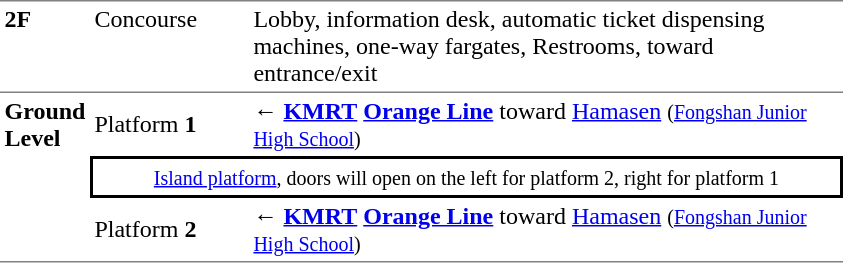<table table border=0 cellspacing=0 cellpadding=3>
<tr>
<td style="border-bottom:solid 1px gray;border-top:solid 1px gray;" width=50 valign=top><strong>2F</strong></td>
<td style="border-top:solid 1px gray;border-bottom:solid 1px gray;" width=100 valign=top>Concourse</td>
<td style="border-top:solid 1px gray;border-bottom:solid 1px gray;" width=390 valign=top>Lobby, information desk, automatic ticket dispensing machines, one-way fargates, Restrooms, toward entrance/exit</td>
</tr>
<tr>
<td style="border-bottom:solid 1px gray;" rowspan=3 valign=top><strong>Ground Level</strong></td>
<td>Platform <span><strong>1</strong></span></td>
<td>← <a href='#'><span><strong>KMRT</strong></span></a> <a href='#'><span><strong>Orange Line</strong></span></a> toward <a href='#'>Hamasen</a> <small>(<a href='#'>Fongshan Junior High School</a>)</small></td>
</tr>
<tr>
<td style="border-top:solid 2px black;border-right:solid 2px black;border-left:solid 2px black;border-bottom:solid 2px black;text-align:center;" colspan=2><small><a href='#'>Island platform</a>, doors will open on the left for platform 2, right for platform 1</small></td>
</tr>
<tr>
<td style="border-bottom:solid 1px gray;">Platform <span><strong>2</strong></span></td>
<td style="border-bottom:solid 1px gray;">← <a href='#'><span><strong>KMRT</strong></span></a> <a href='#'><span><strong>Orange Line</strong></span></a> toward <a href='#'>Hamasen</a> <small>(<a href='#'>Fongshan Junior High School</a>)</small></td>
</tr>
</table>
